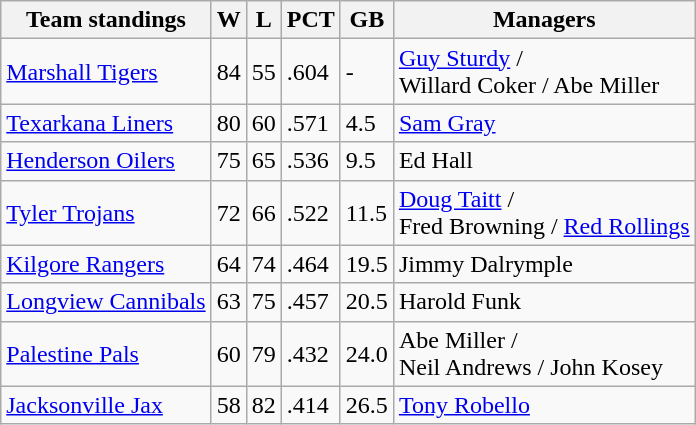<table class="wikitable">
<tr>
<th>Team standings</th>
<th>W</th>
<th>L</th>
<th>PCT</th>
<th>GB</th>
<th>Managers</th>
</tr>
<tr>
<td><a href='#'>Marshall Tigers</a></td>
<td>84</td>
<td>55</td>
<td>.604</td>
<td>-</td>
<td><a href='#'>Guy Sturdy</a> /<br> Willard Coker / Abe Miller</td>
</tr>
<tr>
<td><a href='#'>Texarkana Liners</a></td>
<td>80</td>
<td>60</td>
<td>.571</td>
<td>4.5</td>
<td><a href='#'>Sam Gray</a></td>
</tr>
<tr>
<td><a href='#'>Henderson Oilers</a></td>
<td>75</td>
<td>65</td>
<td>.536</td>
<td>9.5</td>
<td>Ed Hall</td>
</tr>
<tr>
<td><a href='#'>Tyler Trojans</a></td>
<td>72</td>
<td>66</td>
<td>.522</td>
<td>11.5</td>
<td><a href='#'>Doug Taitt</a> /<br>Fred Browning  / <a href='#'>Red Rollings</a></td>
</tr>
<tr>
<td><a href='#'>Kilgore Rangers</a></td>
<td>64</td>
<td>74</td>
<td>.464</td>
<td>19.5</td>
<td>Jimmy Dalrymple</td>
</tr>
<tr>
<td><a href='#'>Longview Cannibals</a></td>
<td>63</td>
<td>75</td>
<td>.457</td>
<td>20.5</td>
<td>Harold Funk</td>
</tr>
<tr>
<td><a href='#'>Palestine Pals</a></td>
<td>60</td>
<td>79</td>
<td>.432</td>
<td>24.0</td>
<td>Abe Miller /<br> Neil Andrews / John Kosey</td>
</tr>
<tr>
<td><a href='#'>Jacksonville Jax</a></td>
<td>58</td>
<td>82</td>
<td>.414</td>
<td>26.5</td>
<td><a href='#'>Tony Robello</a></td>
</tr>
</table>
